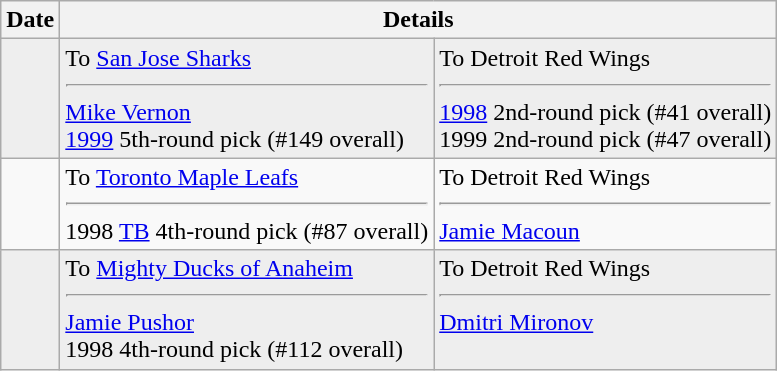<table class="wikitable">
<tr>
<th>Date</th>
<th colspan="2">Details</th>
</tr>
<tr style="background:#eee;">
<td></td>
<td valign="top">To <a href='#'>San Jose Sharks</a><hr><a href='#'>Mike Vernon</a><br><a href='#'>1999</a> 5th-round pick (#149 overall)</td>
<td valign="top">To Detroit Red Wings<hr><a href='#'>1998</a> 2nd-round pick (#41 overall) <br>1999 2nd-round pick (#47 overall)</td>
</tr>
<tr>
<td></td>
<td valign="top">To <a href='#'>Toronto Maple Leafs</a><hr>1998 <a href='#'>TB</a> 4th-round pick (#87 overall)</td>
<td valign="top">To Detroit Red Wings<hr><a href='#'>Jamie Macoun</a></td>
</tr>
<tr style="background:#eee;">
<td></td>
<td valign="top">To <a href='#'>Mighty Ducks of Anaheim</a><hr><a href='#'>Jamie Pushor</a><br>1998 4th-round pick (#112 overall)</td>
<td valign="top">To Detroit Red Wings<hr><a href='#'>Dmitri Mironov</a></td>
</tr>
</table>
